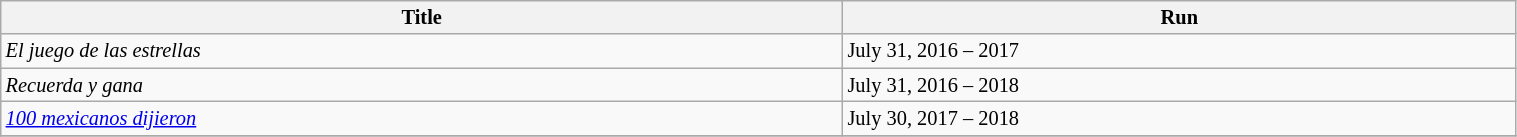<table class="wikitable sortable" style="width:80%; font-size:85%;">
<tr>
<th style="width:25%;">Title</th>
<th style="width:20%;">Run</th>
</tr>
<tr>
<td><em>El juego de las estrellas</em></td>
<td>July 31, 2016 – 2017</td>
</tr>
<tr>
<td><em>Recuerda y gana</em></td>
<td>July 31, 2016 – 2018</td>
</tr>
<tr>
<td><em><a href='#'>100 mexicanos dijieron</a></em></td>
<td>July 30, 2017 – 2018</td>
</tr>
<tr>
</tr>
</table>
